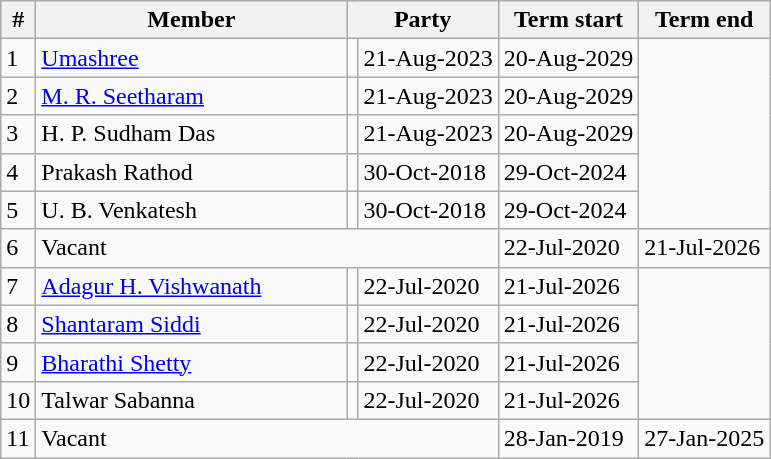<table class="wikitable sortable">
<tr>
<th>#</th>
<th style="width:200px">Member</th>
<th colspan="2">Party</th>
<th>Term start</th>
<th>Term end</th>
</tr>
<tr>
<td>1</td>
<td><a href='#'>Umashree</a></td>
<td></td>
<td>21-Aug-2023</td>
<td>20-Aug-2029</td>
</tr>
<tr>
<td>2</td>
<td><a href='#'>M. R. Seetharam</a></td>
<td></td>
<td>21-Aug-2023</td>
<td>20-Aug-2029</td>
</tr>
<tr>
<td>3</td>
<td>H. P. Sudham Das</td>
<td></td>
<td>21-Aug-2023</td>
<td>20-Aug-2029</td>
</tr>
<tr>
<td>4</td>
<td>Prakash Rathod</td>
<td></td>
<td>30-Oct-2018</td>
<td>29-Oct-2024</td>
</tr>
<tr>
<td>5</td>
<td>U. B. Venkatesh</td>
<td></td>
<td>30-Oct-2018</td>
<td>29-Oct-2024</td>
</tr>
<tr>
<td>6</td>
<td colspan=3>Vacant</td>
<td>22-Jul-2020</td>
<td>21-Jul-2026</td>
</tr>
<tr>
<td>7</td>
<td><a href='#'>Adagur H. Vishwanath</a></td>
<td></td>
<td>22-Jul-2020</td>
<td>21-Jul-2026</td>
</tr>
<tr>
<td>8</td>
<td><a href='#'>Shantaram Siddi</a></td>
<td></td>
<td>22-Jul-2020</td>
<td>21-Jul-2026</td>
</tr>
<tr>
<td>9</td>
<td><a href='#'>Bharathi Shetty</a></td>
<td></td>
<td>22-Jul-2020</td>
<td>21-Jul-2026</td>
</tr>
<tr>
<td>10</td>
<td>Talwar Sabanna</td>
<td></td>
<td>22-Jul-2020</td>
<td>21-Jul-2026</td>
</tr>
<tr>
<td>11</td>
<td colspan=3>Vacant</td>
<td>28-Jan-2019</td>
<td>27-Jan-2025</td>
</tr>
</table>
